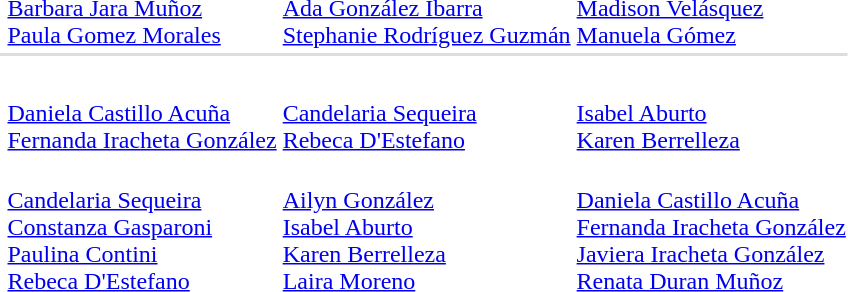<table>
<tr>
<td></td>
<td></td>
<td></td>
<td></td>
</tr>
<tr valign="top">
<td></td>
<td><br><a href='#'>Barbara Jara Muñoz</a><br><a href='#'>Paula Gomez Morales</a></td>
<td><br><a href='#'>Ada González Ibarra</a><br><a href='#'>Stephanie Rodríguez Guzmán</a></td>
<td><br><a href='#'>Madison Velásquez</a><br><a href='#'>Manuela Gómez</a></td>
</tr>
<tr bgcolor=#DDDDDD>
<td colspan=7></td>
</tr>
<tr>
<td></td>
<td></td>
<td></td>
<td></td>
</tr>
<tr>
<td></td>
<td></td>
<td></td>
<td></td>
</tr>
<tr valign="top">
<td></td>
<td><br><a href='#'>Daniela Castillo Acuña</a><br><a href='#'>Fernanda Iracheta González</a></td>
<td><br><a href='#'>Candelaria Sequeira</a><br><a href='#'>Rebeca D'Estefano</a></td>
<td><br><a href='#'>Isabel Aburto</a><br><a href='#'>Karen Berrelleza</a></td>
</tr>
<tr valign="top">
<td></td>
<td><br><a href='#'>Candelaria Sequeira</a><br><a href='#'>Constanza Gasparoni</a><br><a href='#'>Paulina Contini</a><br><a href='#'>Rebeca D'Estefano</a></td>
<td><br><a href='#'>Ailyn González</a><br><a href='#'>Isabel Aburto</a><br><a href='#'>Karen Berrelleza</a><br><a href='#'>Laira Moreno</a></td>
<td><br><a href='#'>Daniela Castillo Acuña</a><br><a href='#'>Fernanda Iracheta González</a><br><a href='#'>Javiera Iracheta González</a><br><a href='#'>Renata Duran Muñoz</a></td>
</tr>
</table>
